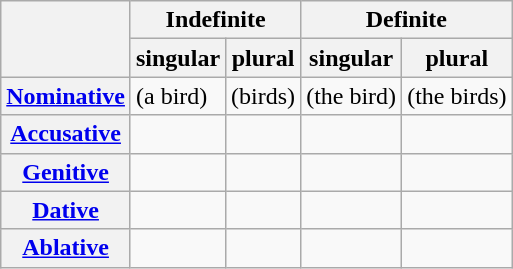<table class="wikitable">
<tr>
<th rowspan="2"></th>
<th colspan="2">Indefinite</th>
<th colspan="2">Definite</th>
</tr>
<tr>
<th>singular</th>
<th>plural</th>
<th>singular</th>
<th>plural</th>
</tr>
<tr>
<th><a href='#'>Nominative</a></th>
<td> (a bird)</td>
<td> (birds)</td>
<td> (the bird)</td>
<td> (the birds)</td>
</tr>
<tr>
<th><a href='#'>Accusative</a></th>
<td></td>
<td></td>
<td></td>
<td></td>
</tr>
<tr>
<th><a href='#'>Genitive</a></th>
<td></td>
<td></td>
<td></td>
<td></td>
</tr>
<tr>
<th><a href='#'>Dative</a></th>
<td></td>
<td></td>
<td></td>
<td></td>
</tr>
<tr>
<th><a href='#'>Ablative</a></th>
<td></td>
<td></td>
<td></td>
<td></td>
</tr>
</table>
